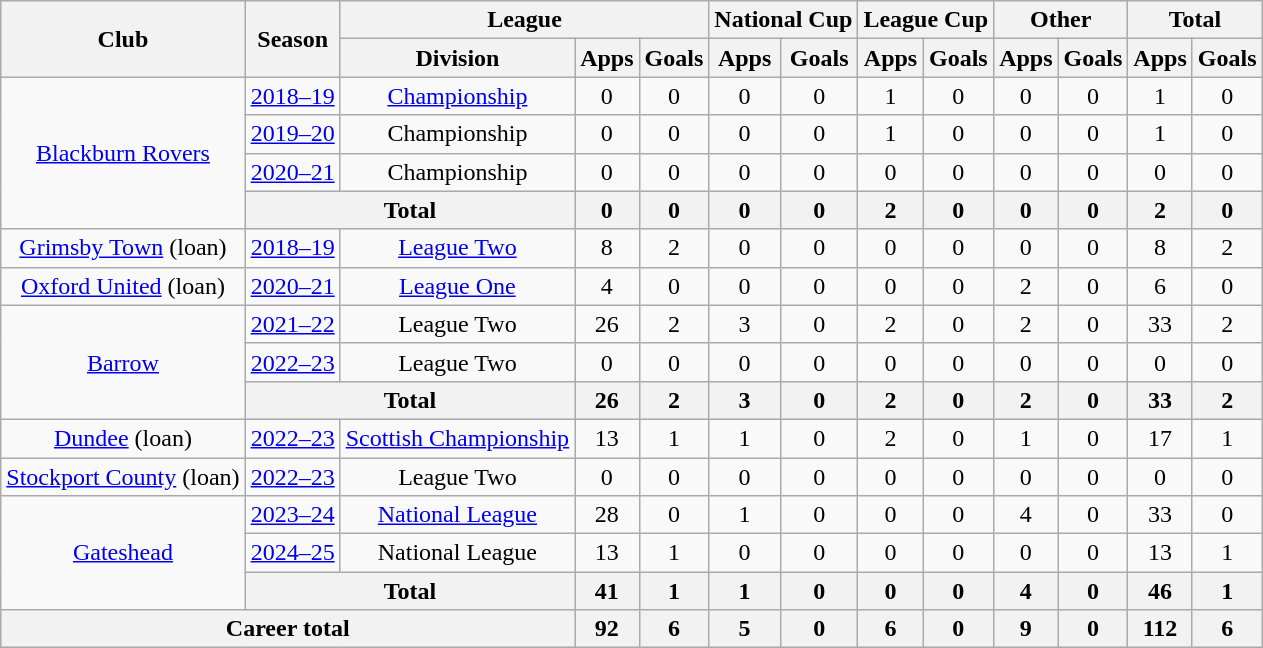<table class="wikitable" style="text-align: center;">
<tr>
<th rowspan="2">Club</th>
<th rowspan="2">Season</th>
<th colspan="3">League</th>
<th colspan="2">National Cup</th>
<th colspan="2">League Cup</th>
<th colspan="2">Other</th>
<th colspan="2">Total</th>
</tr>
<tr>
<th>Division</th>
<th>Apps</th>
<th>Goals</th>
<th>Apps</th>
<th>Goals</th>
<th>Apps</th>
<th>Goals</th>
<th>Apps</th>
<th>Goals</th>
<th>Apps</th>
<th>Goals</th>
</tr>
<tr>
<td rowspan=4><a href='#'>Blackburn Rovers</a></td>
<td><a href='#'>2018–19</a></td>
<td><a href='#'>Championship</a></td>
<td>0</td>
<td>0</td>
<td>0</td>
<td>0</td>
<td>1</td>
<td>0</td>
<td>0</td>
<td>0</td>
<td>1</td>
<td>0</td>
</tr>
<tr>
<td><a href='#'>2019–20</a></td>
<td>Championship</td>
<td>0</td>
<td>0</td>
<td>0</td>
<td>0</td>
<td>1</td>
<td>0</td>
<td>0</td>
<td>0</td>
<td>1</td>
<td>0</td>
</tr>
<tr>
<td><a href='#'>2020–21</a></td>
<td>Championship</td>
<td>0</td>
<td>0</td>
<td>0</td>
<td>0</td>
<td>0</td>
<td>0</td>
<td>0</td>
<td>0</td>
<td>0</td>
<td>0</td>
</tr>
<tr>
<th colspan="2">Total</th>
<th>0</th>
<th>0</th>
<th>0</th>
<th>0</th>
<th>2</th>
<th>0</th>
<th>0</th>
<th>0</th>
<th>2</th>
<th>0</th>
</tr>
<tr>
<td><a href='#'>Grimsby Town</a> (loan)</td>
<td><a href='#'>2018–19</a></td>
<td><a href='#'>League Two</a></td>
<td>8</td>
<td>2</td>
<td>0</td>
<td>0</td>
<td>0</td>
<td>0</td>
<td>0</td>
<td>0</td>
<td>8</td>
<td>2</td>
</tr>
<tr>
<td><a href='#'>Oxford United</a> (loan)</td>
<td><a href='#'>2020–21</a></td>
<td><a href='#'>League One</a></td>
<td>4</td>
<td>0</td>
<td>0</td>
<td>0</td>
<td>0</td>
<td>0</td>
<td>2</td>
<td>0</td>
<td>6</td>
<td>0</td>
</tr>
<tr>
<td rowspan=3><a href='#'>Barrow</a></td>
<td><a href='#'>2021–22</a></td>
<td>League Two</td>
<td>26</td>
<td>2</td>
<td>3</td>
<td>0</td>
<td>2</td>
<td>0</td>
<td>2</td>
<td>0</td>
<td>33</td>
<td>2</td>
</tr>
<tr>
<td><a href='#'>2022–23</a></td>
<td>League Two</td>
<td>0</td>
<td>0</td>
<td>0</td>
<td>0</td>
<td>0</td>
<td>0</td>
<td>0</td>
<td>0</td>
<td>0</td>
<td>0</td>
</tr>
<tr>
<th colspan="2">Total</th>
<th>26</th>
<th>2</th>
<th>3</th>
<th>0</th>
<th>2</th>
<th>0</th>
<th>2</th>
<th>0</th>
<th>33</th>
<th>2</th>
</tr>
<tr>
<td><a href='#'>Dundee</a> (loan)</td>
<td><a href='#'>2022–23</a></td>
<td><a href='#'>Scottish Championship</a></td>
<td>13</td>
<td>1</td>
<td>1</td>
<td>0</td>
<td>2</td>
<td>0</td>
<td>1</td>
<td>0</td>
<td>17</td>
<td>1</td>
</tr>
<tr>
<td><a href='#'>Stockport County</a> (loan)</td>
<td><a href='#'>2022–23</a></td>
<td>League Two</td>
<td>0</td>
<td>0</td>
<td>0</td>
<td>0</td>
<td>0</td>
<td>0</td>
<td>0</td>
<td>0</td>
<td>0</td>
<td>0</td>
</tr>
<tr>
<td rowspan="3"><a href='#'>Gateshead</a></td>
<td><a href='#'>2023–24</a></td>
<td><a href='#'>National League</a></td>
<td>28</td>
<td>0</td>
<td>1</td>
<td>0</td>
<td>0</td>
<td>0</td>
<td>4</td>
<td>0</td>
<td>33</td>
<td>0</td>
</tr>
<tr>
<td><a href='#'>2024–25</a></td>
<td>National League</td>
<td>13</td>
<td>1</td>
<td>0</td>
<td>0</td>
<td>0</td>
<td>0</td>
<td>0</td>
<td>0</td>
<td>13</td>
<td>1</td>
</tr>
<tr>
<th colspan="2">Total</th>
<th>41</th>
<th>1</th>
<th>1</th>
<th>0</th>
<th>0</th>
<th>0</th>
<th>4</th>
<th>0</th>
<th>46</th>
<th>1</th>
</tr>
<tr>
<th colspan="3">Career total</th>
<th>92</th>
<th>6</th>
<th>5</th>
<th>0</th>
<th>6</th>
<th>0</th>
<th>9</th>
<th>0</th>
<th>112</th>
<th>6</th>
</tr>
</table>
